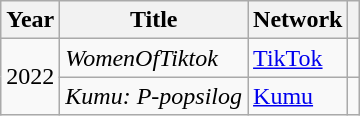<table class="wikitable">
<tr>
<th>Year</th>
<th>Title</th>
<th>Network</th>
<th></th>
</tr>
<tr>
<td rowspan="2">2022</td>
<td><em>WomenOfTiktok</em></td>
<td><a href='#'>TikTok</a></td>
<td></td>
</tr>
<tr>
<td><em>Kumu: P-popsilog</em></td>
<td><a href='#'>Kumu</a></td>
<td></td>
</tr>
</table>
